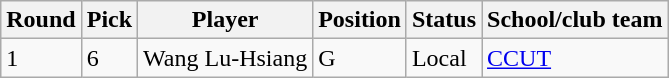<table class="wikitable">
<tr>
<th>Round</th>
<th>Pick</th>
<th>Player</th>
<th>Position</th>
<th>Status</th>
<th>School/club team</th>
</tr>
<tr>
<td>1</td>
<td>6</td>
<td>Wang Lu-Hsiang</td>
<td>G</td>
<td>Local</td>
<td><a href='#'>CCUT</a></td>
</tr>
</table>
